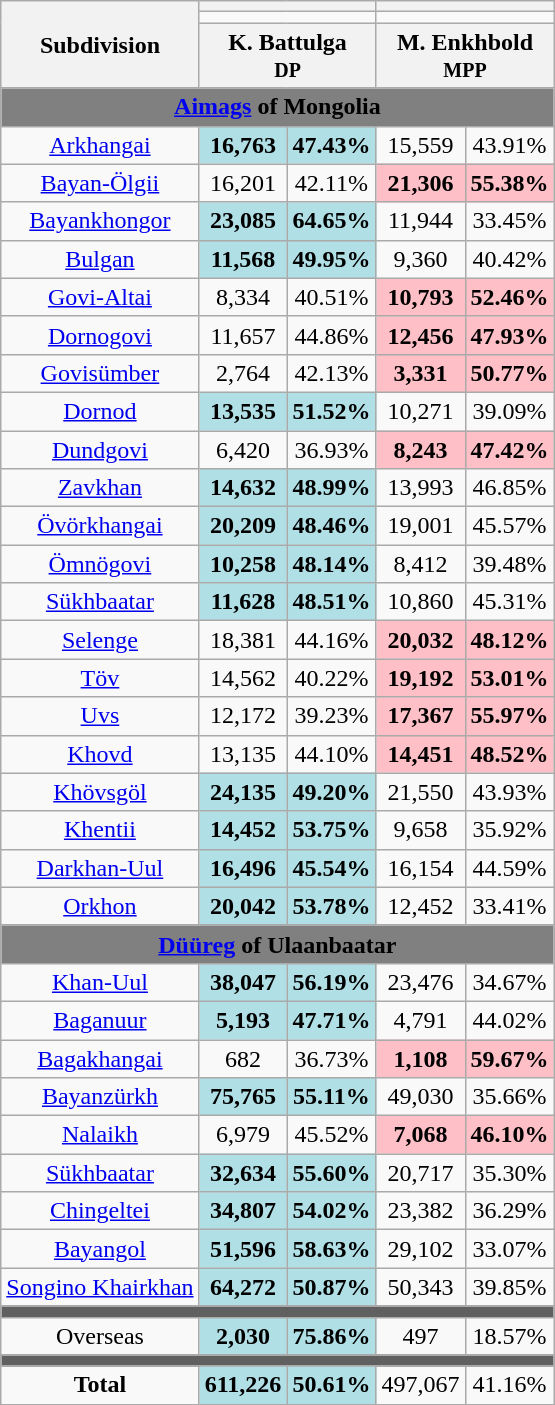<table class=wikitable style=text-align:center>
<tr>
<th rowspan=3>Subdivision</th>
<th colspan="2"></th>
<th colspan="2"></th>
</tr>
<tr>
<td colspan="2" bgcolor=></td>
<td colspan="2" bgcolor=></td>
</tr>
<tr>
<th colspan="2">K. Battulga<br><small>DP</small></th>
<th colspan="2">M. Enkhbold<br><small>MPP</small></th>
</tr>
<tr>
<td colspan="6" align="center" bgcolor="grey"><strong><a href='#'>Aimags</a> of Mongolia</strong></td>
</tr>
<tr>
<td><a href='#'>Arkhangai</a></td>
<td style="background:#b0e0e6;"><strong>16,763</strong></td>
<td style="background:#b0e0e6;"><strong>47.43%</strong></td>
<td>15,559</td>
<td>43.91%</td>
</tr>
<tr>
<td><a href='#'>Bayan-Ölgii</a></td>
<td>16,201</td>
<td>42.11%</td>
<td style="background:#fec0c6;"><strong>21,306</strong></td>
<td style="background:#fec0c6;"><strong>55.38%</strong></td>
</tr>
<tr>
<td><a href='#'>Bayankhongor</a></td>
<td style="background:#b0e0e6;"><strong>23,085</strong></td>
<td style="background:#b0e0e6;"><strong>64.65%</strong></td>
<td>11,944</td>
<td>33.45%</td>
</tr>
<tr>
<td><a href='#'>Bulgan</a></td>
<td style="background:#b0e0e6;"><strong>11,568</strong></td>
<td style="background:#b0e0e6;"><strong>49.95%</strong></td>
<td>9,360</td>
<td>40.42%</td>
</tr>
<tr>
<td><a href='#'>Govi-Altai</a></td>
<td>8,334</td>
<td>40.51%</td>
<td style="background:#fec0c6;"><strong>10,793</strong></td>
<td style="background:#fec0c6;"><strong>52.46%</strong></td>
</tr>
<tr>
<td><a href='#'>Dornogovi</a></td>
<td>11,657</td>
<td>44.86%</td>
<td style="background:#fec0c6;"><strong>12,456</strong></td>
<td style="background:#fec0c6;"><strong>47.93%</strong></td>
</tr>
<tr>
<td><a href='#'>Govisümber</a></td>
<td>2,764</td>
<td>42.13%</td>
<td style="background:#fec0c6;"><strong>3,331</strong></td>
<td style="background:#fec0c6;"><strong>50.77%</strong></td>
</tr>
<tr>
<td><a href='#'>Dornod</a></td>
<td style="background:#b0e0e6;"><strong>13,535</strong></td>
<td style="background:#b0e0e6;"><strong>51.52%</strong></td>
<td>10,271</td>
<td>39.09%</td>
</tr>
<tr>
<td><a href='#'>Dundgovi</a></td>
<td>6,420</td>
<td>36.93%</td>
<td style="background:#fec0c6;"><strong>8,243</strong></td>
<td style="background:#fec0c6;"><strong>47.42%</strong></td>
</tr>
<tr>
<td><a href='#'>Zavkhan</a></td>
<td style="background:#b0e0e6;"><strong>14,632</strong></td>
<td style="background:#b0e0e6;"><strong>48.99%</strong></td>
<td>13,993</td>
<td>46.85%</td>
</tr>
<tr>
<td><a href='#'>Övörkhangai</a></td>
<td style="background:#b0e0e6;"><strong>20,209</strong></td>
<td style="background:#b0e0e6;"><strong>48.46%</strong></td>
<td>19,001</td>
<td>45.57%</td>
</tr>
<tr>
<td><a href='#'>Ömnögovi</a></td>
<td style="background:#b0e0e6;"><strong>10,258</strong></td>
<td style="background:#b0e0e6;"><strong>48.14%</strong></td>
<td>8,412</td>
<td>39.48%</td>
</tr>
<tr>
<td><a href='#'>Sükhbaatar</a></td>
<td style="background:#b0e0e6;"><strong>11,628</strong></td>
<td style="background:#b0e0e6;"><strong>48.51%</strong></td>
<td>10,860</td>
<td>45.31%</td>
</tr>
<tr>
<td><a href='#'>Selenge</a></td>
<td>18,381</td>
<td>44.16%</td>
<td style="background:#fec0c6;"><strong>20,032</strong></td>
<td style="background:#fec0c6;"><strong>48.12%</strong></td>
</tr>
<tr>
<td><a href='#'>Töv</a></td>
<td>14,562</td>
<td>40.22%</td>
<td style="background:#fec0c6;"><strong>19,192</strong></td>
<td style="background:#fec0c6;"><strong>53.01%</strong></td>
</tr>
<tr>
<td><a href='#'>Uvs</a></td>
<td>12,172</td>
<td>39.23%</td>
<td style="background:#fec0c6;"><strong>17,367</strong></td>
<td style="background:#fec0c6;"><strong>55.97%</strong></td>
</tr>
<tr>
<td><a href='#'>Khovd</a></td>
<td>13,135</td>
<td>44.10%</td>
<td style="background:#fec0c6;"><strong>14,451</strong></td>
<td style="background:#fec0c6;"><strong>48.52%</strong></td>
</tr>
<tr>
<td><a href='#'>Khövsgöl</a></td>
<td style="background:#b0e0e6;"><strong>24,135</strong></td>
<td style="background:#b0e0e6;"><strong>49.20%</strong></td>
<td>21,550</td>
<td>43.93%</td>
</tr>
<tr>
<td><a href='#'>Khentii</a></td>
<td style="background:#b0e0e6;"><strong>14,452</strong></td>
<td style="background:#b0e0e6;"><strong>53.75%</strong></td>
<td>9,658</td>
<td>35.92%</td>
</tr>
<tr>
<td><a href='#'>Darkhan-Uul</a></td>
<td style="background:#b0e0e6;"><strong>16,496</strong></td>
<td style="background:#b0e0e6;"><strong>45.54%</strong></td>
<td>16,154</td>
<td>44.59%</td>
</tr>
<tr>
<td><a href='#'>Orkhon</a></td>
<td style="background:#b0e0e6;"><strong>20,042</strong></td>
<td style="background:#b0e0e6;"><strong>53.78%</strong></td>
<td>12,452</td>
<td>33.41%</td>
</tr>
<tr>
<td colspan="7" align="center" bgcolor="grey"><strong><a href='#'>Düüreg</a> of Ulaanbaatar</strong></td>
</tr>
<tr>
<td><a href='#'>Khan-Uul</a></td>
<td style="background:#b0e0e6;"><strong>38,047</strong></td>
<td style="background:#b0e0e6;"><strong>56.19%</strong></td>
<td>23,476</td>
<td>34.67%</td>
</tr>
<tr>
<td><a href='#'>Baganuur</a></td>
<td style="background:#b0e0e6;"><strong>5,193</strong></td>
<td style="background:#b0e0e6;"><strong>47.71%</strong></td>
<td>4,791</td>
<td>44.02%</td>
</tr>
<tr>
<td><a href='#'>Bagakhangai</a></td>
<td>682</td>
<td>36.73%</td>
<td style="background:#fec0c6;"><strong>1,108</strong></td>
<td style="background:#fec0c6;"><strong>59.67%</strong></td>
</tr>
<tr>
<td><a href='#'>Bayanzürkh</a></td>
<td style="background:#b0e0e6;"><strong>75,765</strong></td>
<td style="background:#b0e0e6;"><strong>55.11%</strong></td>
<td>49,030</td>
<td>35.66%</td>
</tr>
<tr>
<td><a href='#'>Nalaikh</a></td>
<td>6,979</td>
<td>45.52%</td>
<td style="background:#fec0c6;"><strong>7,068</strong></td>
<td style="background:#fec0c6;"><strong>46.10%</strong></td>
</tr>
<tr>
<td><a href='#'>Sükhbaatar</a></td>
<td style="background:#b0e0e6;"><strong>32,634</strong></td>
<td style="background:#b0e0e6;"><strong>55.60%</strong></td>
<td>20,717</td>
<td>35.30%</td>
</tr>
<tr>
<td><a href='#'>Chingeltei</a></td>
<td style="background:#b0e0e6;"><strong>34,807</strong></td>
<td style="background:#b0e0e6;"><strong>54.02%</strong></td>
<td>23,382</td>
<td>36.29%</td>
</tr>
<tr>
<td><a href='#'>Bayangol</a></td>
<td style="background:#b0e0e6;"><strong>51,596</strong></td>
<td style="background:#b0e0e6;"><strong>58.63%</strong></td>
<td>29,102</td>
<td>33.07%</td>
</tr>
<tr>
<td><a href='#'>Songino Khairkhan</a></td>
<td style="background:#b0e0e6;"><strong>64,272</strong></td>
<td style="background:#b0e0e6;"><strong>50.87%</strong></td>
<td>50,343</td>
<td>39.85%</td>
</tr>
<tr>
</tr>
<tr style = "background:#606060; height: 2pt">
<td colspan="7"></td>
</tr>
<tr>
<td>Overseas</td>
<td style="background:#b0e0e6;"><strong>2,030</strong></td>
<td style="background:#b0e0e6;"><strong>75.86%</strong></td>
<td>497</td>
<td>18.57%</td>
</tr>
<tr>
</tr>
<tr style = "background:#606060; height: 2pt">
<td colspan="7"></td>
</tr>
<tr>
<td><strong>Total</strong></td>
<td style="background:#b0e0e6;"><strong>611,226</strong></td>
<td style="background:#b0e0e6;"><strong>50.61%</strong></td>
<td>497,067</td>
<td>41.16%</td>
</tr>
</table>
